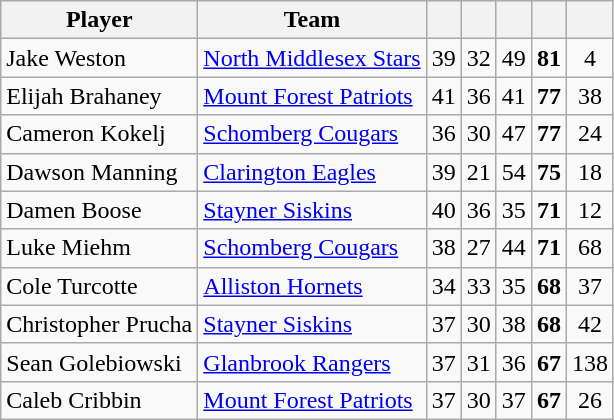<table class="wikitable" style="text-align:center">
<tr>
<th width:30%;">Player</th>
<th width:30%;">Team</th>
<th width:7.5%;"></th>
<th width:7.5%;"></th>
<th width:7.5%;"></th>
<th width:7.5%;"></th>
<th width:7.5%;"></th>
</tr>
<tr>
<td align=left>Jake Weston</td>
<td align=left><a href='#'>North Middlesex Stars</a></td>
<td>39</td>
<td>32</td>
<td>49</td>
<td><strong>81</strong></td>
<td>4</td>
</tr>
<tr>
<td align=left>Elijah Brahaney</td>
<td align=left><a href='#'>Mount Forest Patriots</a></td>
<td>41</td>
<td>36</td>
<td>41</td>
<td><strong>77</strong></td>
<td>38</td>
</tr>
<tr>
<td align=left>Cameron Kokelj</td>
<td align=left><a href='#'>Schomberg Cougars</a></td>
<td>36</td>
<td>30</td>
<td>47</td>
<td><strong>77</strong></td>
<td>24</td>
</tr>
<tr>
<td align=left>Dawson Manning</td>
<td align=left><a href='#'>Clarington Eagles</a></td>
<td>39</td>
<td>21</td>
<td>54</td>
<td><strong>75</strong></td>
<td>18</td>
</tr>
<tr>
<td align=left>Damen Boose</td>
<td align=left><a href='#'>Stayner Siskins</a></td>
<td>40</td>
<td>36</td>
<td>35</td>
<td><strong>71</strong></td>
<td>12</td>
</tr>
<tr>
<td align=left>Luke Miehm</td>
<td align=left><a href='#'>Schomberg Cougars</a></td>
<td>38</td>
<td>27</td>
<td>44</td>
<td><strong>71</strong></td>
<td>68</td>
</tr>
<tr>
<td align=left>Cole Turcotte</td>
<td align=left><a href='#'>Alliston Hornets</a></td>
<td>34</td>
<td>33</td>
<td>35</td>
<td><strong>68</strong></td>
<td>37</td>
</tr>
<tr>
<td align=left>Christopher Prucha</td>
<td align=left><a href='#'>Stayner Siskins</a></td>
<td>37</td>
<td>30</td>
<td>38</td>
<td><strong>68</strong></td>
<td>42</td>
</tr>
<tr>
<td align=left>Sean Golebiowski</td>
<td align=left><a href='#'>Glanbrook Rangers</a></td>
<td>37</td>
<td>31</td>
<td>36</td>
<td><strong>67</strong></td>
<td>138</td>
</tr>
<tr>
<td align=left>Caleb Cribbin</td>
<td align=left><a href='#'>Mount Forest Patriots</a></td>
<td>37</td>
<td>30</td>
<td>37</td>
<td><strong>67</strong></td>
<td>26</td>
</tr>
</table>
